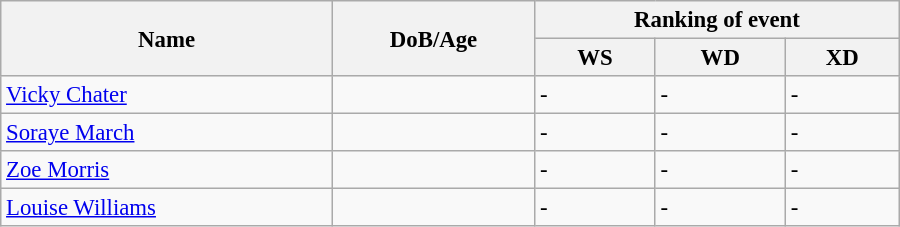<table class="wikitable" style="width:600px; font-size:95%;">
<tr>
<th rowspan="2" align="left">Name</th>
<th rowspan="2" align="left">DoB/Age</th>
<th colspan="3" align="center">Ranking of event</th>
</tr>
<tr>
<th align="center">WS</th>
<th>WD</th>
<th align="center">XD</th>
</tr>
<tr>
<td><a href='#'>Vicky Chater</a></td>
<td></td>
<td>-</td>
<td>-</td>
<td>-</td>
</tr>
<tr>
<td><a href='#'>Soraye March</a></td>
<td></td>
<td>-</td>
<td>-</td>
<td>-</td>
</tr>
<tr>
<td><a href='#'>Zoe Morris</a></td>
<td></td>
<td>-</td>
<td>-</td>
<td>-</td>
</tr>
<tr>
<td><a href='#'>Louise Williams</a></td>
<td></td>
<td>-</td>
<td>-</td>
<td>-</td>
</tr>
</table>
